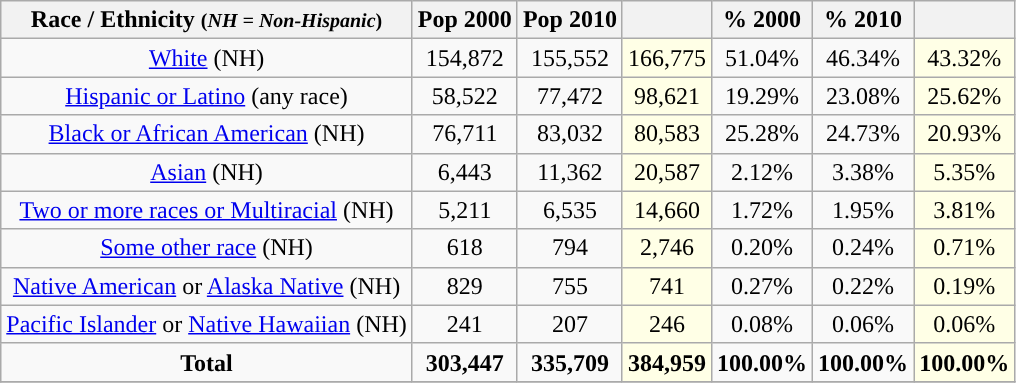<table class="wikitable" style="text-align:center;">
<tr>
<th>Race / Ethnicity <small>(<em>NH = Non-Hispanic</em>)</small></th>
<th>Pop 2000</th>
<th>Pop 2010</th>
<th></th>
<th>% 2000</th>
<th>% 2010</th>
<th></th>
</tr>
<tr>
<td><a href='#'>White</a> (NH)</td>
<td>154,872</td>
<td>155,552</td>
<td style='background: #ffffe6;'>166,775</td>
<td>51.04%</td>
<td>46.34%</td>
<td style='background: #ffffe6;'>43.32%</td>
</tr>
<tr>
<td><a href='#'>Hispanic or Latino</a> (any race)</td>
<td>58,522</td>
<td>77,472</td>
<td style='background: #ffffe6;'>98,621</td>
<td>19.29%</td>
<td>23.08%</td>
<td style='background: #ffffe6;'>25.62%</td>
</tr>
<tr>
<td><a href='#'>Black or African American</a> (NH)</td>
<td>76,711</td>
<td>83,032</td>
<td style='background: #ffffe6;'>80,583</td>
<td>25.28%</td>
<td>24.73%</td>
<td style='background: #ffffe6;'>20.93%</td>
</tr>
<tr>
<td><a href='#'>Asian</a> (NH)</td>
<td>6,443</td>
<td>11,362</td>
<td style='background: #ffffe6;'>20,587</td>
<td>2.12%</td>
<td>3.38%</td>
<td style='background: #ffffe6;'>5.35%</td>
</tr>
<tr>
<td><a href='#'>Two or more races or Multiracial</a> (NH)</td>
<td>5,211</td>
<td>6,535</td>
<td style='background: #ffffe6;'>14,660</td>
<td>1.72%</td>
<td>1.95%</td>
<td style='background: #ffffe6;'>3.81%</td>
</tr>
<tr>
<td><a href='#'>Some other race</a> (NH)</td>
<td>618</td>
<td>794</td>
<td style='background: #ffffe6;'>2,746</td>
<td>0.20%</td>
<td>0.24%</td>
<td style='background: #ffffe6;'>0.71%</td>
</tr>
<tr>
<td><a href='#'>Native American</a> or <a href='#'>Alaska Native</a> (NH)</td>
<td>829</td>
<td>755</td>
<td style='background: #ffffe6;'>741</td>
<td>0.27%</td>
<td>0.22%</td>
<td style='background: #ffffe6;'>0.19%</td>
</tr>
<tr>
<td><a href='#'>Pacific Islander</a> or <a href='#'>Native Hawaiian</a> (NH)</td>
<td>241</td>
<td>207</td>
<td style='background: #ffffe6;'>246</td>
<td>0.08%</td>
<td>0.06%</td>
<td style='background: #ffffe6;'>0.06%</td>
</tr>
<tr>
<td><strong>Total</strong></td>
<td><strong>303,447</strong></td>
<td><strong>335,709</strong></td>
<td style='background: #ffffe6;'><strong>384,959</strong></td>
<td><strong>100.00%</strong></td>
<td><strong>100.00%</strong></td>
<td style='background: #ffffe6;'><strong>100.00%</strong></td>
</tr>
<tr>
</tr>
</table>
